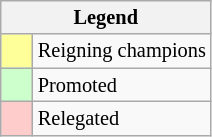<table class="wikitable" style="font-size: 85%">
<tr>
<th colspan=2>Legend</th>
</tr>
<tr>
<td style="background:#ff9; width:15px;"> </td>
<td>Reigning champions</td>
</tr>
<tr>
<td style="background:#CCFFCC; width:15px;"> </td>
<td>Promoted</td>
</tr>
<tr>
<td style="background:#FFCCCC; width:15px;"> </td>
<td>Relegated</td>
</tr>
</table>
